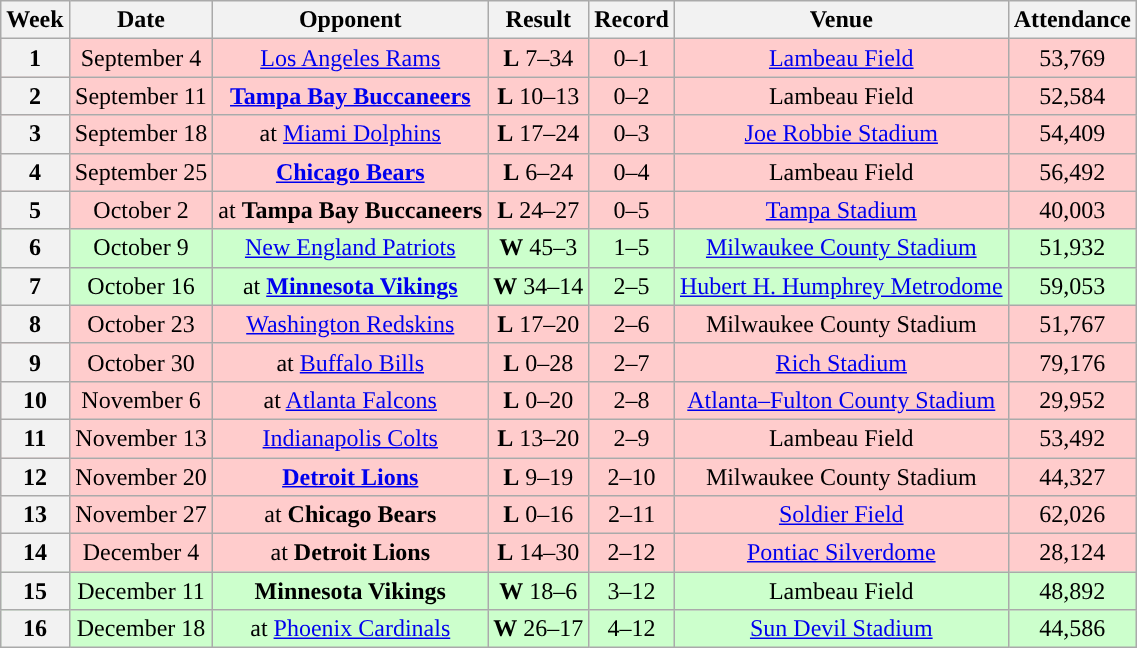<table class="wikitable" style="text-align:center">
<tr>
<th>Week</th>
<th>Date</th>
<th>Opponent</th>
<th>Result</th>
<th>Record</th>
<th>Venue</th>
<th>Attendance</th>
</tr>
<tr style="background:#fcc">
<th>1</th>
<td>September 4</td>
<td><a href='#'>Los Angeles Rams</a></td>
<td><strong>L</strong> 7–34</td>
<td>0–1</td>
<td><a href='#'>Lambeau Field</a></td>
<td>53,769</td>
</tr>
<tr style="background:#fcc">
<th>2</th>
<td>September 11</td>
<td><strong><a href='#'>Tampa Bay Buccaneers</a></strong></td>
<td><strong>L</strong> 10–13</td>
<td>0–2</td>
<td>Lambeau Field</td>
<td>52,584</td>
</tr>
<tr style="background:#fcc">
<th>3</th>
<td>September 18</td>
<td>at <a href='#'>Miami Dolphins</a></td>
<td><strong>L</strong> 17–24</td>
<td>0–3</td>
<td><a href='#'>Joe Robbie Stadium</a></td>
<td>54,409</td>
</tr>
<tr style="background:#fcc">
<th>4</th>
<td>September 25</td>
<td><strong><a href='#'>Chicago Bears</a></strong></td>
<td><strong>L</strong> 6–24</td>
<td>0–4</td>
<td>Lambeau Field</td>
<td>56,492</td>
</tr>
<tr style="background:#fcc">
<th>5</th>
<td>October 2</td>
<td>at <strong>Tampa Bay Buccaneers</strong></td>
<td><strong>L</strong> 24–27</td>
<td>0–5</td>
<td><a href='#'>Tampa Stadium</a></td>
<td>40,003</td>
</tr>
<tr style="background:#cfc">
<th>6</th>
<td>October 9</td>
<td><a href='#'>New England Patriots</a></td>
<td><strong>W</strong> 45–3</td>
<td>1–5</td>
<td><a href='#'>Milwaukee County Stadium</a></td>
<td>51,932</td>
</tr>
<tr style="background:#cfc">
<th>7</th>
<td>October 16</td>
<td>at <strong><a href='#'>Minnesota Vikings</a></strong></td>
<td><strong>W</strong> 34–14</td>
<td>2–5</td>
<td><a href='#'>Hubert H. Humphrey Metrodome</a></td>
<td>59,053</td>
</tr>
<tr style="background:#fcc">
<th>8</th>
<td>October 23</td>
<td><a href='#'>Washington Redskins</a></td>
<td><strong>L</strong> 17–20</td>
<td>2–6</td>
<td>Milwaukee County Stadium</td>
<td>51,767</td>
</tr>
<tr style="background:#fcc">
<th>9</th>
<td>October 30</td>
<td>at <a href='#'>Buffalo Bills</a></td>
<td><strong>L</strong> 0–28</td>
<td>2–7</td>
<td><a href='#'>Rich Stadium</a></td>
<td>79,176</td>
</tr>
<tr style="background:#fcc">
<th>10</th>
<td>November 6</td>
<td>at <a href='#'>Atlanta Falcons</a></td>
<td><strong>L</strong> 0–20</td>
<td>2–8</td>
<td><a href='#'>Atlanta–Fulton County Stadium</a></td>
<td>29,952</td>
</tr>
<tr style="background:#fcc">
<th>11</th>
<td>November 13</td>
<td><a href='#'>Indianapolis Colts</a></td>
<td><strong>L</strong> 13–20</td>
<td>2–9</td>
<td>Lambeau Field</td>
<td>53,492</td>
</tr>
<tr style="background:#fcc">
<th>12</th>
<td>November 20</td>
<td><strong><a href='#'>Detroit Lions</a></strong></td>
<td><strong>L</strong> 9–19</td>
<td>2–10</td>
<td>Milwaukee County Stadium</td>
<td>44,327</td>
</tr>
<tr style="background:#fcc">
<th>13</th>
<td>November 27</td>
<td>at <strong>Chicago Bears</strong></td>
<td><strong>L</strong> 0–16</td>
<td>2–11</td>
<td><a href='#'>Soldier Field</a></td>
<td>62,026</td>
</tr>
<tr style="background:#fcc">
<th>14</th>
<td>December 4</td>
<td>at <strong>Detroit Lions</strong></td>
<td><strong>L</strong> 14–30</td>
<td>2–12</td>
<td><a href='#'>Pontiac Silverdome</a></td>
<td>28,124</td>
</tr>
<tr style="background:#cfc">
<th>15</th>
<td>December 11</td>
<td><strong>Minnesota Vikings</strong></td>
<td><strong>W</strong> 18–6</td>
<td>3–12</td>
<td>Lambeau Field</td>
<td>48,892</td>
</tr>
<tr style="background:#cfc">
<th>16</th>
<td>December 18</td>
<td>at <a href='#'>Phoenix Cardinals</a></td>
<td><strong>W</strong> 26–17</td>
<td>4–12</td>
<td><a href='#'>Sun Devil Stadium</a></td>
<td>44,586</td>
</tr>
</table>
